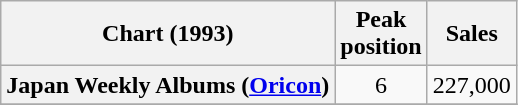<table class="wikitable sortable plainrowheaders" style="text-align:center;">
<tr>
<th scope="col">Chart (1993)</th>
<th scope="col">Peak<br>position</th>
<th scope="col">Sales</th>
</tr>
<tr>
<th scope="row">Japan Weekly Albums (<a href='#'>Oricon</a>)</th>
<td style="text-align:center;">6</td>
<td style="text-align:left;">227,000</td>
</tr>
<tr>
</tr>
</table>
